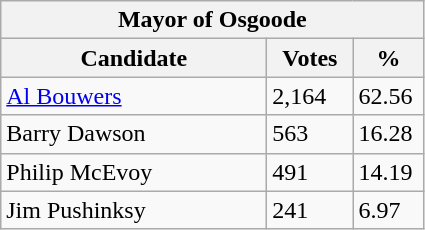<table class="wikitable">
<tr>
<th colspan="3">Mayor of Osgoode</th>
</tr>
<tr>
<th style="width: 170px">Candidate</th>
<th style="width: 50px">Votes</th>
<th style="width: 40px">%</th>
</tr>
<tr>
<td><a href='#'>Al Bouwers</a></td>
<td>2,164</td>
<td>62.56</td>
</tr>
<tr>
<td>Barry Dawson</td>
<td>563</td>
<td>16.28</td>
</tr>
<tr>
<td>Philip McEvoy</td>
<td>491</td>
<td>14.19</td>
</tr>
<tr>
<td>Jim Pushinksy</td>
<td>241</td>
<td>6.97</td>
</tr>
</table>
